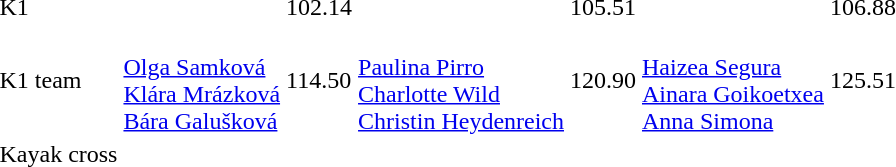<table>
<tr>
<td>K1</td>
<td></td>
<td>102.14</td>
<td></td>
<td>105.51</td>
<td></td>
<td>106.88</td>
</tr>
<tr>
<td>K1 team</td>
<td><br><a href='#'>Olga Samková</a><br><a href='#'>Klára Mrázková</a><br><a href='#'>Bára Galušková</a></td>
<td>114.50</td>
<td><br><a href='#'>Paulina Pirro</a><br><a href='#'>Charlotte Wild</a><br><a href='#'>Christin Heydenreich</a></td>
<td>120.90</td>
<td><br><a href='#'>Haizea Segura</a><br><a href='#'>Ainara Goikoetxea</a><br><a href='#'>Anna Simona</a></td>
<td>125.51</td>
</tr>
<tr>
<td>Kayak cross</td>
<td></td>
<td></td>
<td></td>
<td></td>
<td></td>
<td></td>
</tr>
</table>
